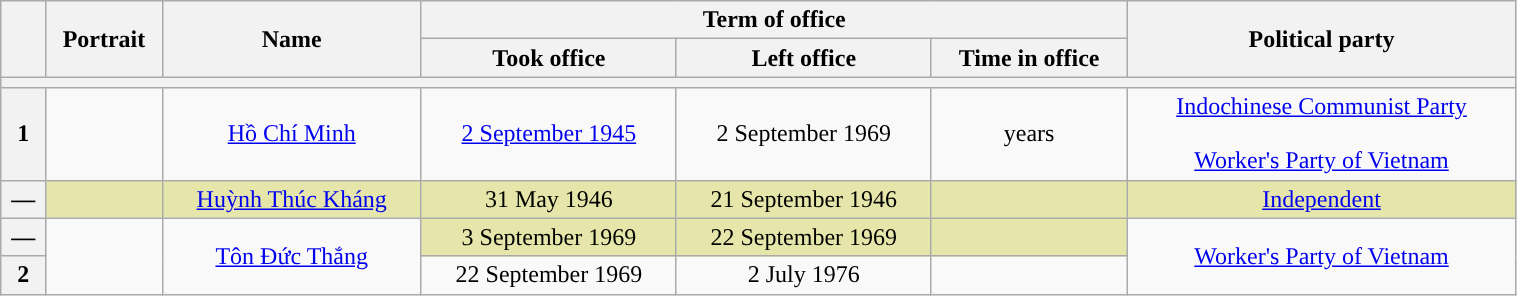<table class="wikitable" style="text-align:center; border:1px #aaf solid; width:80%;">
<tr>
<th rowspan="2"></th>
<th rowspan="2" style="width:70px;">Portrait</th>
<th rowspan="2">Name<br></th>
<th colspan="3">Term of office</th>
<th rowspan="2">Political party</th>
</tr>
<tr>
<th>Took office</th>
<th>Left office</th>
<th>Time in office</th>
</tr>
<tr>
<th colspan=7></th>
</tr>
<tr>
<th style="background:">1</th>
<td></td>
<td><a href='#'>Hồ Chí Minh</a><br></td>
<td><a href='#'>2 September 1945</a></td>
<td>2 September 1969</td>
<td> years</td>
<td><a href='#'>Indochinese Communist Party</a><br> <br> <a href='#'>Worker's Party of Vietnam</a><br></td>
</tr>
<tr>
<th style="background:">—</th>
<td style="background:#e6e6aa;"></td>
<td style="background:#e6e6aa;"><a href='#'>Huỳnh Thúc Kháng</a><br></td>
<td style="background:#e6e6aa;">31 May 1946</td>
<td style="background:#e6e6aa;">21 September 1946</td>
<td style="background:#e6e6aa;"></td>
<td style="background:#e6e6aa;"><a href='#'>Independent</a></td>
</tr>
<tr>
<th style="background:">—</th>
<td rowspan="2"></td>
<td rowspan="2"><a href='#'>Tôn Đức Thắng</a><br></td>
<td style="background:#e6e6aa;">3 September 1969</td>
<td style="background:#e6e6aa;">22 September 1969</td>
<td style="background:#e6e6aa;"></td>
<td rowspan="2"><a href='#'>Worker's Party of Vietnam</a></td>
</tr>
<tr>
<th style="background:">2</th>
<td>22 September 1969</td>
<td>2 July 1976</td>
<td></td>
</tr>
</table>
